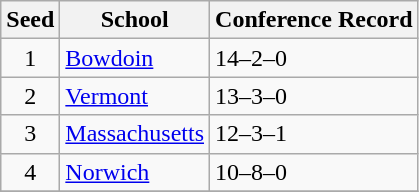<table class="wikitable">
<tr>
<th>Seed</th>
<th>School</th>
<th>Conference Record</th>
</tr>
<tr>
<td align=center>1</td>
<td><a href='#'>Bowdoin</a></td>
<td>14–2–0</td>
</tr>
<tr>
<td align=center>2</td>
<td><a href='#'>Vermont</a></td>
<td>13–3–0</td>
</tr>
<tr>
<td align=center>3</td>
<td><a href='#'>Massachusetts</a></td>
<td>12–3–1</td>
</tr>
<tr>
<td align=center>4</td>
<td><a href='#'>Norwich</a></td>
<td>10–8–0</td>
</tr>
<tr>
</tr>
</table>
